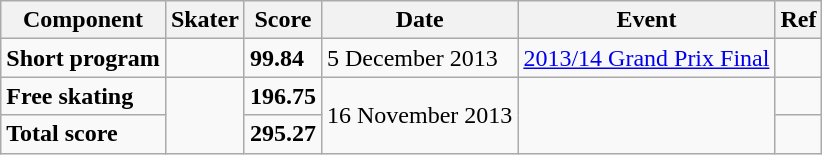<table class="wikitable">
<tr>
<th>Component</th>
<th>Skater</th>
<th>Score</th>
<th>Date</th>
<th>Event</th>
<th>Ref</th>
</tr>
<tr>
<td><strong>Short program</strong></td>
<td></td>
<td><strong>99.84</strong></td>
<td>5 December 2013</td>
<td><a href='#'>2013/14 Grand Prix Final</a></td>
<td></td>
</tr>
<tr>
<td><strong>Free skating</strong></td>
<td rowspan=2></td>
<td><strong>196.75</strong></td>
<td rowspan=2>16 November 2013</td>
<td rowspan=2></td>
<td></td>
</tr>
<tr>
<td><strong>Total score</strong></td>
<td><strong>295.27</strong></td>
<td></td>
</tr>
</table>
